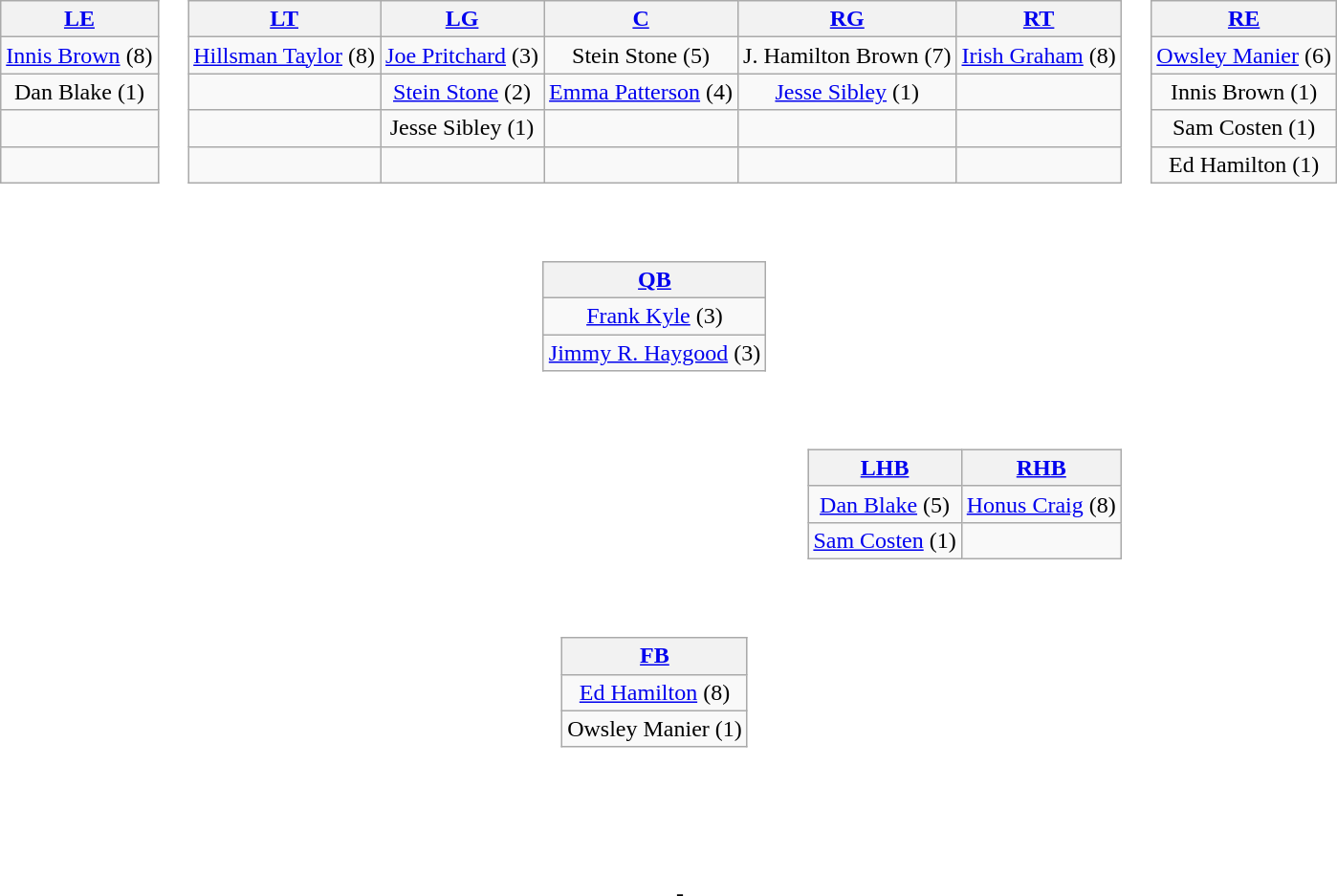<table>
<tr>
<td style="text-align:center;"><br><table style="width:100%">
<tr>
<td align="left"><br><table class="wikitable" style="text-align:center">
<tr>
<th><a href='#'>LE</a></th>
</tr>
<tr>
<td><a href='#'>Innis Brown</a> (8)</td>
</tr>
<tr>
<td>Dan Blake (1)</td>
</tr>
<tr>
<td> </td>
</tr>
<tr>
<td> </td>
</tr>
</table>
</td>
<td><br><table class="wikitable" style="text-align:center">
<tr>
<th><a href='#'>LT</a></th>
<th><a href='#'>LG</a></th>
<th><a href='#'>C</a></th>
<th><a href='#'>RG</a></th>
<th><a href='#'>RT</a></th>
</tr>
<tr>
<td><a href='#'>Hillsman Taylor</a> (8)</td>
<td><a href='#'>Joe Pritchard</a> (3)</td>
<td>Stein Stone (5)</td>
<td>J. Hamilton Brown (7)</td>
<td><a href='#'>Irish Graham</a> (8)</td>
</tr>
<tr>
<td></td>
<td><a href='#'>Stein Stone</a> (2)</td>
<td><a href='#'>Emma Patterson</a> (4)</td>
<td><a href='#'>Jesse Sibley</a> (1)</td>
<td></td>
</tr>
<tr>
<td></td>
<td>Jesse Sibley (1)</td>
<td></td>
<td></td>
<td></td>
</tr>
<tr>
<td> </td>
<td></td>
<td></td>
<td></td>
<td></td>
</tr>
</table>
</td>
<td align="right"><br><table class="wikitable" style="text-align:center">
<tr>
<th><a href='#'>RE</a></th>
</tr>
<tr>
<td><a href='#'>Owsley Manier</a> (6)</td>
</tr>
<tr>
<td>Innis Brown (1)</td>
</tr>
<tr>
<td>Sam Costen (1)</td>
</tr>
<tr>
<td>Ed Hamilton (1)</td>
</tr>
</table>
</td>
</tr>
<tr>
<td></td>
<td align="center"><br><table class="wikitable" style="text-align:center">
<tr>
<th><a href='#'>QB</a></th>
</tr>
<tr>
<td><a href='#'>Frank Kyle</a> (3)</td>
</tr>
<tr>
<td><a href='#'>Jimmy R. Haygood</a> (3)</td>
</tr>
</table>
</td>
</tr>
<tr>
<td></td>
<td align="right"><br><table class="wikitable" style="text-align:center">
<tr>
<th><a href='#'>LHB</a></th>
<th><a href='#'>RHB</a></th>
</tr>
<tr>
<td><a href='#'>Dan Blake</a> (5)</td>
<td><a href='#'>Honus Craig</a> (8)</td>
</tr>
<tr>
<td><a href='#'>Sam Costen</a> (1)</td>
<td></td>
</tr>
</table>
</td>
</tr>
<tr>
<td></td>
<td align="center"><br><table class="wikitable" style="text-align:center">
<tr>
<th><a href='#'>FB</a></th>
</tr>
<tr>
<td><a href='#'>Ed Hamilton</a> (8)</td>
</tr>
<tr>
<td>Owsley Manier (1)</td>
</tr>
</table>
</td>
</tr>
</table>
</td>
</tr>
<tr>
<td style="height:3em"></td>
</tr>
<tr>
<td style="text-align:center;"><br>-</td>
</tr>
</table>
